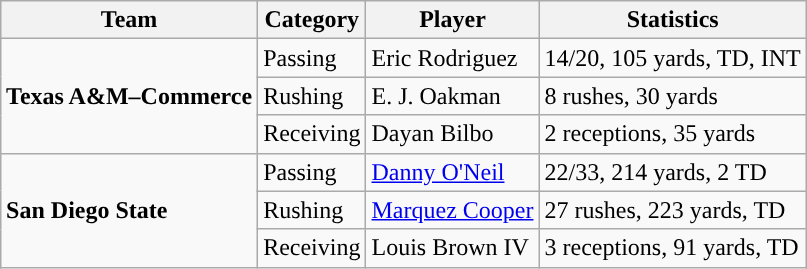<table class="wikitable" style="float: right;">
<tr>
<th>Team</th>
<th>Category</th>
<th>Player</th>
<th>Statistics</th>
</tr>
<tr>
<td rowspan=3><strong>Texas A&M–Commerce</strong></td>
<td>Passing</td>
<td>Eric Rodriguez</td>
<td>14/20, 105 yards, TD, INT</td>
</tr>
<tr>
<td>Rushing</td>
<td>E. J. Oakman</td>
<td>8 rushes, 30 yards</td>
</tr>
<tr>
<td>Receiving</td>
<td>Dayan Bilbo</td>
<td>2 receptions, 35 yards</td>
</tr>
<tr>
<td rowspan=3><strong>San Diego State</strong></td>
<td>Passing</td>
<td><a href='#'>Danny O'Neil</a></td>
<td>22/33, 214 yards, 2 TD</td>
</tr>
<tr>
<td>Rushing</td>
<td><a href='#'>Marquez Cooper</a></td>
<td>27 rushes, 223 yards, TD</td>
</tr>
<tr>
<td>Receiving</td>
<td>Louis Brown IV</td>
<td>3 receptions, 91 yards, TD</td>
</tr>
</table>
